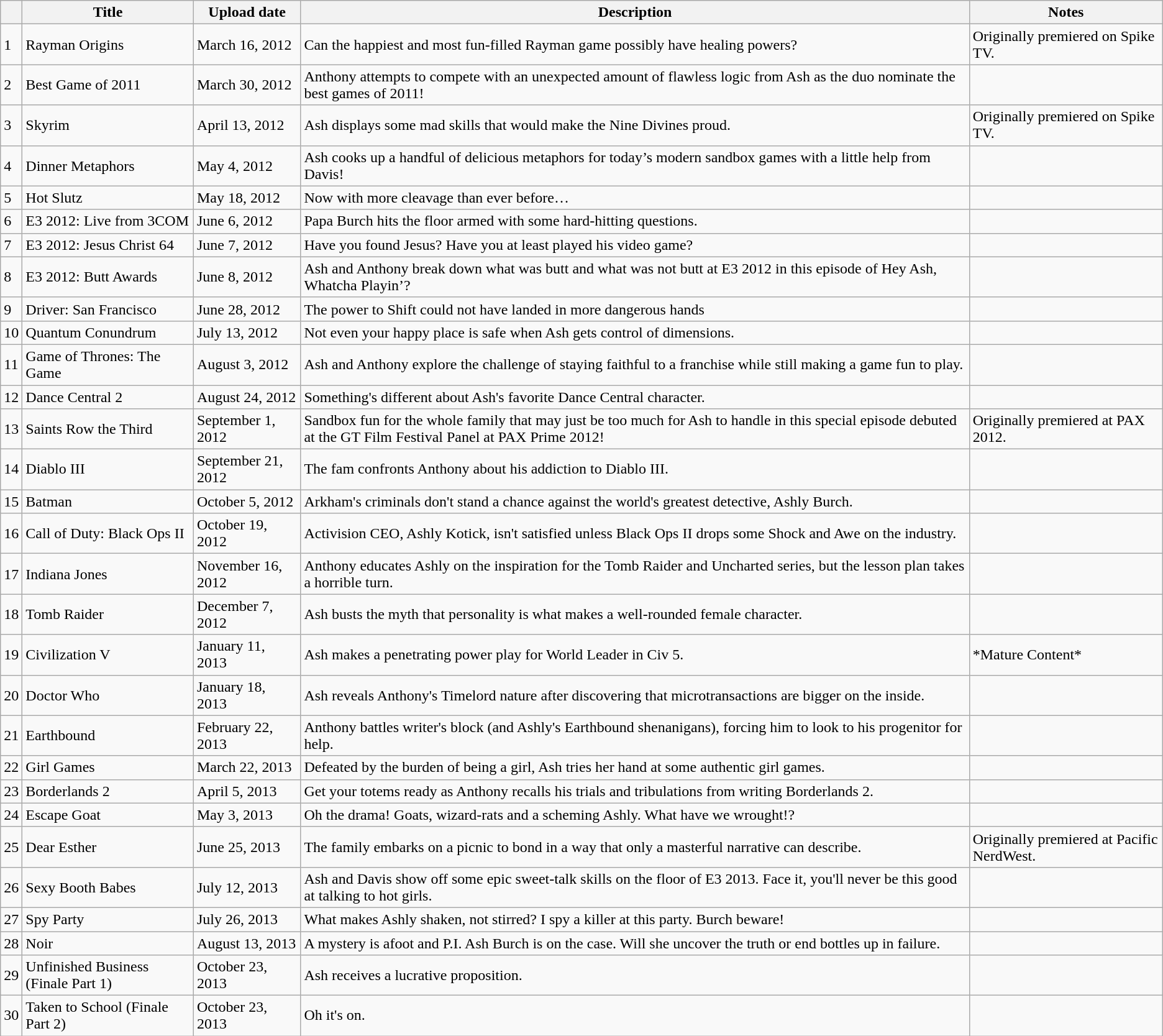<table class="wikitable">
<tr>
<th></th>
<th>Title</th>
<th>Upload date</th>
<th>Description</th>
<th>Notes</th>
</tr>
<tr>
<td>1</td>
<td>Rayman Origins</td>
<td>March 16, 2012</td>
<td>Can the happiest and most fun-filled Rayman game possibly have healing powers?</td>
<td>Originally premiered on Spike TV.</td>
</tr>
<tr>
<td>2</td>
<td>Best Game of 2011</td>
<td>March 30, 2012</td>
<td>Anthony attempts to compete with an unexpected amount of flawless logic from Ash as the duo nominate the best games of 2011!</td>
<td></td>
</tr>
<tr>
<td>3</td>
<td>Skyrim</td>
<td>April 13, 2012</td>
<td>Ash displays some mad skills that would make the Nine Divines proud.</td>
<td>Originally premiered on Spike TV.</td>
</tr>
<tr>
<td>4</td>
<td>Dinner Metaphors</td>
<td>May 4, 2012</td>
<td>Ash cooks up a handful of delicious metaphors for today’s modern sandbox games with a little help from Davis!</td>
<td></td>
</tr>
<tr>
<td>5</td>
<td>Hot Slutz</td>
<td>May 18, 2012</td>
<td>Now with more cleavage than ever before…</td>
<td></td>
</tr>
<tr>
<td>6</td>
<td>E3 2012: Live from 3COM</td>
<td>June 6, 2012</td>
<td>Papa Burch hits the floor armed with some hard-hitting questions.</td>
<td></td>
</tr>
<tr>
<td>7</td>
<td>E3 2012: Jesus Christ 64</td>
<td>June 7, 2012</td>
<td>Have you found Jesus? Have you at least played his video game?</td>
<td></td>
</tr>
<tr>
<td>8</td>
<td>E3 2012: Butt Awards</td>
<td>June 8, 2012</td>
<td>Ash and Anthony break down what was butt and what was not butt at E3 2012 in this episode of Hey Ash, Whatcha Playin’?</td>
<td></td>
</tr>
<tr>
<td>9</td>
<td>Driver: San Francisco</td>
<td>June 28, 2012</td>
<td>The power to Shift could not have landed in more dangerous hands</td>
<td></td>
</tr>
<tr>
<td>10</td>
<td>Quantum Conundrum</td>
<td>July 13, 2012</td>
<td>Not even your happy place is safe when Ash gets control of dimensions.</td>
<td></td>
</tr>
<tr>
<td>11</td>
<td>Game of Thrones: The Game</td>
<td>August 3, 2012</td>
<td>Ash and Anthony explore the challenge of staying faithful to a franchise while still making a game fun to play.</td>
<td></td>
</tr>
<tr>
<td>12</td>
<td>Dance Central 2</td>
<td>August 24, 2012</td>
<td>Something's different about Ash's favorite Dance Central character.</td>
<td></td>
</tr>
<tr>
<td>13</td>
<td>Saints Row the Third</td>
<td>September 1, 2012</td>
<td>Sandbox fun for the whole family that may just be too much for Ash to handle in this special episode debuted at the GT Film Festival Panel at PAX Prime 2012!</td>
<td>Originally premiered at PAX 2012.</td>
</tr>
<tr>
<td>14</td>
<td>Diablo III</td>
<td>September 21, 2012</td>
<td>The fam confronts Anthony about his addiction to Diablo III.</td>
<td></td>
</tr>
<tr>
<td>15</td>
<td>Batman</td>
<td>October 5, 2012</td>
<td>Arkham's criminals don't stand a chance against the world's greatest detective, Ashly Burch.</td>
<td></td>
</tr>
<tr>
<td>16</td>
<td>Call of Duty: Black Ops II</td>
<td>October 19, 2012</td>
<td>Activision CEO, Ashly Kotick, isn't satisfied unless Black Ops II drops some Shock and Awe on the industry.</td>
<td></td>
</tr>
<tr>
<td>17</td>
<td>Indiana Jones</td>
<td>November 16, 2012</td>
<td>Anthony educates Ashly on the inspiration for the Tomb Raider and Uncharted series, but the lesson plan takes a horrible turn.</td>
<td Originally premiered at GT Film Fest></td>
</tr>
<tr>
<td>18</td>
<td>Tomb Raider</td>
<td>December 7, 2012</td>
<td>Ash busts the myth that personality is what makes a well-rounded female character.</td>
<td></td>
</tr>
<tr>
<td>19</td>
<td>Civilization V</td>
<td>January 11, 2013</td>
<td>Ash makes a penetrating power play for World Leader in Civ 5.</td>
<td>*Mature Content*</td>
</tr>
<tr>
<td>20</td>
<td>Doctor Who</td>
<td>January 18, 2013</td>
<td>Ash reveals Anthony's Timelord nature after discovering that microtransactions are bigger on the inside.</td>
<td></td>
</tr>
<tr>
<td>21</td>
<td>Earthbound</td>
<td>February 22, 2013</td>
<td>Anthony battles writer's block (and Ashly's Earthbound shenanigans), forcing him to look to his progenitor for help.</td>
<td></td>
</tr>
<tr>
<td>22</td>
<td>Girl Games</td>
<td>March 22, 2013</td>
<td>Defeated by the burden of being a girl, Ash tries her hand at some authentic girl games.</td>
<td></td>
</tr>
<tr>
<td>23</td>
<td>Borderlands 2</td>
<td>April 5, 2013</td>
<td>Get your totems ready as Anthony recalls his trials and tribulations from writing Borderlands 2.</td>
<td></td>
</tr>
<tr>
<td>24</td>
<td>Escape Goat</td>
<td>May 3, 2013</td>
<td>Oh the drama! Goats, wizard-rats and a scheming Ashly. What have we wrought!?</td>
<td></td>
</tr>
<tr>
<td>25</td>
<td>Dear Esther</td>
<td>June 25, 2013</td>
<td>The family embarks on a picnic to bond in a way that only a masterful narrative can describe.</td>
<td>Originally premiered at Pacific NerdWest.</td>
</tr>
<tr>
<td>26</td>
<td>Sexy Booth Babes</td>
<td>July 12, 2013</td>
<td>Ash and Davis show off some epic sweet-talk skills on the floor of E3 2013. Face it, you'll never be this good at talking to hot girls.</td>
<td></td>
</tr>
<tr>
<td>27</td>
<td>Spy Party</td>
<td>July 26, 2013</td>
<td>What makes Ashly shaken, not stirred? I spy a killer at this party. Burch beware!</td>
<td></td>
</tr>
<tr>
<td>28</td>
<td>Noir</td>
<td>August 13, 2013</td>
<td>A mystery is afoot and P.I. Ash Burch is on the case. Will she uncover the truth or end bottles up in failure.</td>
<td></td>
</tr>
<tr>
<td>29</td>
<td>Unfinished Business (Finale Part 1)</td>
<td>October 23, 2013</td>
<td>Ash receives a lucrative proposition.</td>
<td></td>
</tr>
<tr>
<td>30</td>
<td>Taken to School (Finale Part 2)</td>
<td>October 23, 2013</td>
<td>Oh it's on.</td>
<td></td>
</tr>
</table>
